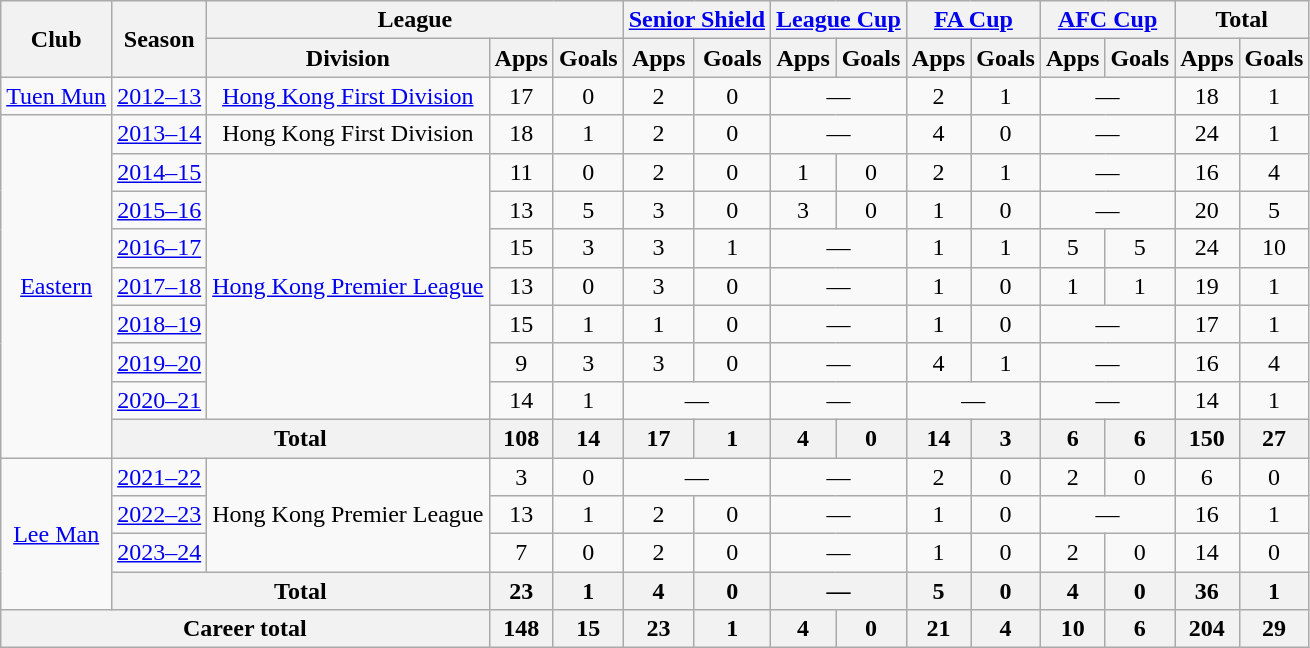<table class="wikitable" style="text-align:center">
<tr>
<th rowspan="2">Club</th>
<th rowspan="2">Season</th>
<th colspan="3">League</th>
<th colspan="2"><a href='#'>Senior Shield</a></th>
<th colspan="2"><a href='#'>League Cup</a></th>
<th colspan="2"><a href='#'>FA Cup</a></th>
<th colspan="2"><a href='#'>AFC Cup</a></th>
<th colspan="2">Total</th>
</tr>
<tr>
<th>Division</th>
<th>Apps</th>
<th>Goals</th>
<th>Apps</th>
<th>Goals</th>
<th>Apps</th>
<th>Goals</th>
<th>Apps</th>
<th>Goals</th>
<th>Apps</th>
<th>Goals</th>
<th>Apps</th>
<th>Goals</th>
</tr>
<tr>
<td><a href='#'>Tuen Mun</a></td>
<td><a href='#'>2012–13</a></td>
<td><a href='#'>Hong Kong First Division</a></td>
<td>17</td>
<td>0</td>
<td>2</td>
<td>0</td>
<td colspan="2">—</td>
<td>2</td>
<td>1</td>
<td colspan="2">—</td>
<td>18</td>
<td>1</td>
</tr>
<tr>
<td rowspan="9"><a href='#'>Eastern</a></td>
<td><a href='#'>2013–14</a></td>
<td>Hong Kong First Division</td>
<td>18</td>
<td>1</td>
<td>2</td>
<td>0</td>
<td colspan="2">—</td>
<td>4</td>
<td>0</td>
<td colspan="2">—</td>
<td>24</td>
<td>1</td>
</tr>
<tr>
<td><a href='#'>2014–15</a></td>
<td rowspan="7"><a href='#'>Hong Kong Premier League</a></td>
<td>11</td>
<td>0</td>
<td>2</td>
<td>0</td>
<td>1</td>
<td>0</td>
<td>2</td>
<td>1</td>
<td colspan="2">—</td>
<td>16</td>
<td>4</td>
</tr>
<tr>
<td><a href='#'>2015–16</a></td>
<td>13</td>
<td>5</td>
<td>3</td>
<td>0</td>
<td>3</td>
<td>0</td>
<td>1</td>
<td>0</td>
<td colspan="2">—</td>
<td>20</td>
<td>5</td>
</tr>
<tr>
<td><a href='#'>2016–17</a></td>
<td>15</td>
<td>3</td>
<td>3</td>
<td>1</td>
<td colspan="2">—</td>
<td>1</td>
<td>1</td>
<td>5</td>
<td>5</td>
<td>24</td>
<td>10</td>
</tr>
<tr>
<td><a href='#'>2017–18</a></td>
<td>13</td>
<td>0</td>
<td>3</td>
<td>0</td>
<td colspan="2">—</td>
<td>1</td>
<td>0</td>
<td>1</td>
<td>1</td>
<td>19</td>
<td>1</td>
</tr>
<tr>
<td><a href='#'>2018–19</a></td>
<td>15</td>
<td>1</td>
<td>1</td>
<td>0</td>
<td colspan="2">—</td>
<td>1</td>
<td>0</td>
<td colspan="2">—</td>
<td>17</td>
<td>1</td>
</tr>
<tr>
<td><a href='#'>2019–20</a></td>
<td>9</td>
<td>3</td>
<td>3</td>
<td>0</td>
<td colspan="2">—</td>
<td>4</td>
<td>1</td>
<td colspan="2">—</td>
<td>16</td>
<td>4</td>
</tr>
<tr>
<td><a href='#'>2020–21</a></td>
<td>14</td>
<td>1</td>
<td colspan="2">—</td>
<td colspan="2">—</td>
<td colspan="2">—</td>
<td colspan="2">—</td>
<td>14</td>
<td>1</td>
</tr>
<tr>
<th colspan="2">Total</th>
<th>108</th>
<th>14</th>
<th>17</th>
<th>1</th>
<th>4</th>
<th>0</th>
<th>14</th>
<th>3</th>
<th>6</th>
<th>6</th>
<th>150</th>
<th>27</th>
</tr>
<tr>
<td rowspan="4"><a href='#'>Lee Man</a></td>
<td><a href='#'>2021–22</a></td>
<td rowspan="3">Hong Kong Premier League</td>
<td>3</td>
<td>0</td>
<td colspan="2">—</td>
<td colspan="2">—</td>
<td>2</td>
<td>0</td>
<td>2</td>
<td>0</td>
<td>6</td>
<td>0</td>
</tr>
<tr>
<td><a href='#'>2022–23</a></td>
<td>13</td>
<td>1</td>
<td>2</td>
<td>0</td>
<td colspan="2">—</td>
<td>1</td>
<td>0</td>
<td colspan="2">—</td>
<td>16</td>
<td>1</td>
</tr>
<tr>
<td><a href='#'>2023–24</a></td>
<td>7</td>
<td>0</td>
<td>2</td>
<td>0</td>
<td colspan="2">—</td>
<td>1</td>
<td>0</td>
<td>2</td>
<td>0</td>
<td>14</td>
<td>0</td>
</tr>
<tr>
<th colspan="2">Total</th>
<th>23</th>
<th>1</th>
<th>4</th>
<th>0</th>
<th colspan="2">—</th>
<th>5</th>
<th>0</th>
<th>4</th>
<th>0</th>
<th>36</th>
<th>1</th>
</tr>
<tr>
<th colspan="3">Career total</th>
<th>148</th>
<th>15</th>
<th>23</th>
<th>1</th>
<th>4</th>
<th>0</th>
<th>21</th>
<th>4</th>
<th>10</th>
<th>6</th>
<th>204</th>
<th>29</th>
</tr>
</table>
